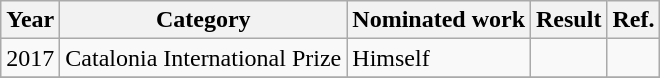<table class="wikitable sortable">
<tr>
<th>Year</th>
<th>Category</th>
<th>Nominated work</th>
<th>Result</th>
<th>Ref.</th>
</tr>
<tr>
<td>2017</td>
<td>Catalonia International Prize</td>
<td>Himself</td>
<td></td>
<td></td>
</tr>
<tr>
</tr>
</table>
